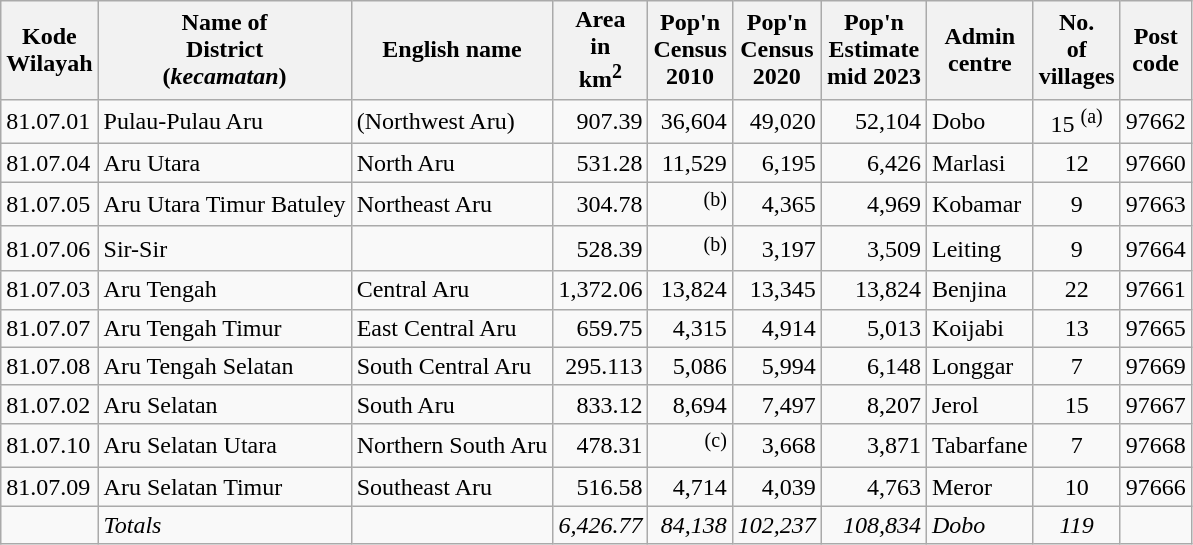<table class="sortable wikitable">
<tr>
<th>Kode <br>Wilayah</th>
<th>Name of<br>District<br>(<em>kecamatan</em>)</th>
<th>English name</th>
<th>Area<br>in<br>km<sup>2</sup></th>
<th>Pop'n<br>Census<br>2010</th>
<th>Pop'n<br>Census<br>2020</th>
<th>Pop'n<br>Estimate<br>mid 2023</th>
<th>Admin <br> centre</th>
<th>No.<br> of <br> villages</th>
<th>Post<br>code</th>
</tr>
<tr>
<td>81.07.01</td>
<td>Pulau-Pulau Aru</td>
<td>(Northwest Aru)</td>
<td align="right">907.39</td>
<td align="right">36,604</td>
<td align="right">49,020</td>
<td align="right">52,104</td>
<td>Dobo</td>
<td align="center">15 <sup>(a)</sup></td>
<td>97662</td>
</tr>
<tr>
<td>81.07.04</td>
<td>Aru Utara</td>
<td>North Aru</td>
<td align="right">531.28</td>
<td align="right">11,529</td>
<td align="right">6,195</td>
<td align="right">6,426</td>
<td>Marlasi</td>
<td align="center">12</td>
<td>97660</td>
</tr>
<tr>
<td>81.07.05</td>
<td>Aru Utara Timur Batuley</td>
<td>Northeast Aru</td>
<td align="right">304.78</td>
<td align="right"><sup>(b)</sup></td>
<td align="right">4,365</td>
<td align="right">4,969</td>
<td>Kobamar</td>
<td align="center">9</td>
<td>97663</td>
</tr>
<tr>
<td>81.07.06</td>
<td>Sir-Sir</td>
<td></td>
<td align="right">528.39</td>
<td align="right"><sup>(b)</sup></td>
<td align="right">3,197</td>
<td align="right">3,509</td>
<td>Leiting</td>
<td align="center">9</td>
<td>97664</td>
</tr>
<tr>
<td>81.07.03</td>
<td>Aru Tengah</td>
<td>Central Aru</td>
<td align="right">1,372.06</td>
<td align="right">13,824</td>
<td align="right">13,345</td>
<td align="right">13,824</td>
<td>Benjina</td>
<td align="center">22</td>
<td>97661</td>
</tr>
<tr>
<td>81.07.07</td>
<td>Aru Tengah Timur</td>
<td>East Central Aru</td>
<td align="right">659.75</td>
<td align="right">4,315</td>
<td align="right">4,914</td>
<td align="right">5,013</td>
<td>Koijabi</td>
<td align="center">13</td>
<td>97665</td>
</tr>
<tr>
<td>81.07.08</td>
<td>Aru Tengah Selatan</td>
<td>South Central Aru</td>
<td align="right">295.113</td>
<td align="right">5,086</td>
<td align="right">5,994</td>
<td align="right">6,148</td>
<td>Longgar</td>
<td align="center">7</td>
<td>97669</td>
</tr>
<tr>
<td>81.07.02</td>
<td>Aru Selatan</td>
<td>South Aru</td>
<td align="right">833.12</td>
<td align="right">8,694</td>
<td align="right">7,497</td>
<td align="right">8,207</td>
<td>Jerol</td>
<td align="center">15</td>
<td>97667</td>
</tr>
<tr>
<td>81.07.10</td>
<td>Aru Selatan Utara</td>
<td>Northern South Aru</td>
<td align="right">478.31</td>
<td align="right"><sup>(c)</sup></td>
<td align="right">3,668</td>
<td align="right">3,871</td>
<td>Tabarfane</td>
<td align="center">7</td>
<td>97668</td>
</tr>
<tr>
<td>81.07.09</td>
<td>Aru Selatan Timur</td>
<td>Southeast Aru</td>
<td align="right">516.58</td>
<td align="right">4,714</td>
<td align="right">4,039</td>
<td align="right">4,763</td>
<td>Meror</td>
<td align="center">10</td>
<td>97666</td>
</tr>
<tr>
<td></td>
<td><em>Totals</em></td>
<td></td>
<td align="right"><em>6,426.77</em></td>
<td align="right"><em>84,138</em></td>
<td align="right"><em>102,237</em></td>
<td align="right"><em>108,834</em></td>
<td><em>Dobo</em></td>
<td align="center"><em>119</em></td>
<td></td>
</tr>
</table>
